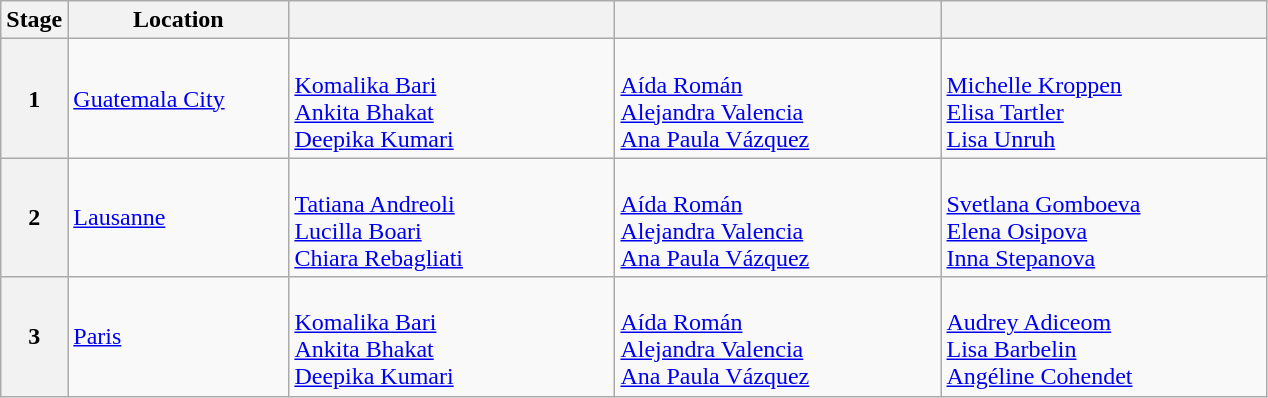<table class="wikitable">
<tr>
<th>Stage</th>
<th width=140>Location</th>
<th width=210></th>
<th width=210></th>
<th width=210></th>
</tr>
<tr>
<th>1</th>
<td> <a href='#'>Guatemala City</a></td>
<td> <br> <a href='#'>Komalika Bari</a> <br> <a href='#'>Ankita Bhakat</a> <br> <a href='#'>Deepika Kumari</a></td>
<td> <br> <a href='#'>Aída Román</a> <br> <a href='#'>Alejandra Valencia</a> <br> <a href='#'>Ana Paula Vázquez</a></td>
<td> <br> <a href='#'>Michelle Kroppen</a> <br> <a href='#'>Elisa Tartler</a> <br> <a href='#'>Lisa Unruh</a></td>
</tr>
<tr>
<th>2</th>
<td> <a href='#'>Lausanne</a></td>
<td> <br> <a href='#'>Tatiana Andreoli</a> <br> <a href='#'>Lucilla Boari</a> <br> <a href='#'>Chiara Rebagliati</a></td>
<td> <br> <a href='#'>Aída Román</a> <br> <a href='#'>Alejandra Valencia</a> <br> <a href='#'>Ana Paula Vázquez</a></td>
<td> <br> <a href='#'>Svetlana Gomboeva</a> <br> <a href='#'>Elena Osipova</a> <br> <a href='#'>Inna Stepanova</a></td>
</tr>
<tr>
<th>3</th>
<td> <a href='#'>Paris</a></td>
<td> <br> <a href='#'>Komalika Bari</a> <br> <a href='#'>Ankita Bhakat</a> <br> <a href='#'>Deepika Kumari</a></td>
<td> <br> <a href='#'>Aída Román</a> <br> <a href='#'>Alejandra Valencia</a> <br> <a href='#'>Ana Paula Vázquez</a></td>
<td> <br> <a href='#'>Audrey Adiceom</a> <br> <a href='#'>Lisa Barbelin</a> <br> <a href='#'>Angéline Cohendet</a></td>
</tr>
</table>
